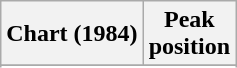<table class="wikitable sortable plainrowheaders">
<tr>
<th>Chart (1984)</th>
<th>Peak<br>position</th>
</tr>
<tr>
</tr>
<tr>
</tr>
<tr>
</tr>
<tr>
</tr>
<tr>
</tr>
</table>
